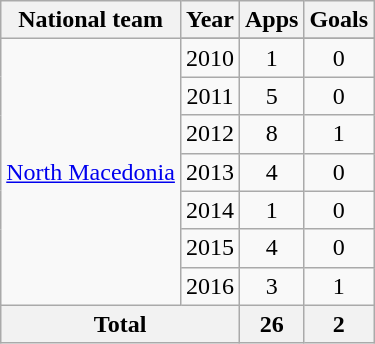<table class="wikitable" style="text-align:center">
<tr>
<th>National team</th>
<th>Year</th>
<th>Apps</th>
<th>Goals</th>
</tr>
<tr>
<td rowspan="8"><a href='#'>North Macedonia</a></td>
</tr>
<tr>
<td>2010</td>
<td>1</td>
<td>0</td>
</tr>
<tr>
<td>2011</td>
<td>5</td>
<td>0</td>
</tr>
<tr>
<td>2012</td>
<td>8</td>
<td>1</td>
</tr>
<tr>
<td>2013</td>
<td>4</td>
<td>0</td>
</tr>
<tr>
<td>2014</td>
<td>1</td>
<td>0</td>
</tr>
<tr>
<td>2015</td>
<td>4</td>
<td>0</td>
</tr>
<tr>
<td>2016</td>
<td>3</td>
<td>1</td>
</tr>
<tr>
<th colspan="2">Total</th>
<th>26</th>
<th>2</th>
</tr>
</table>
